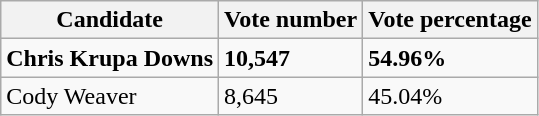<table class="wikitable">
<tr>
<th>Candidate</th>
<th>Vote number</th>
<th>Vote percentage</th>
</tr>
<tr>
<td><strong>Chris Krupa Downs</strong></td>
<td><strong>10,547</strong></td>
<td><strong>54.96%</strong></td>
</tr>
<tr>
<td>Cody Weaver</td>
<td>8,645</td>
<td>45.04%</td>
</tr>
</table>
